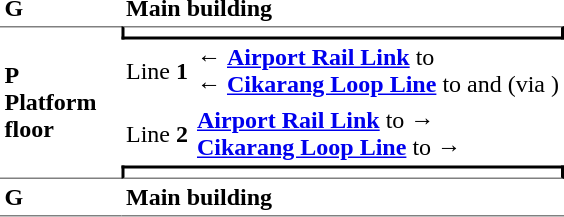<table cellspacing=0 cellpadding=3>
<tr>
<td><strong>G</strong></td>
<td colspan="2"><strong>Main building</strong></td>
</tr>
<tr>
<td style="border-top:solid 1px gray; border-bottom:solid 1px gray" rowspan="4" width="75"><strong>P<br>Platform floor</strong></td>
<td colspan="2" style="border-top:solid 1px gray;border-right:solid 2px black;border-left:solid 2px black;border-bottom:solid 2px black;text-align:center;"></td>
</tr>
<tr>
<td>Line <strong>1</strong></td>
<td>←   <strong><a href='#'>Airport Rail Link</a></strong> to <br>←   <strong><a href='#'>Cikarang Loop Line</a></strong> to  and  (via )</td>
</tr>
<tr>
<td>Line <strong>2</strong></td>
<td> <strong><a href='#'>Airport Rail Link</a></strong> to   →<br> <strong><a href='#'>Cikarang Loop Line</a></strong> to   →</td>
</tr>
<tr>
<td style="border-top:solid 2px black;border-right:solid 2px black;border-left:solid 2px black;border-bottom:solid 1px gray;text-align:center;" colspan=2></td>
</tr>
<tr>
<td style="border-bottom:solid 1px gray;"><strong>G</strong></td>
<td style="border-bottom:solid 1px gray;" colspan=2><strong>Main building</strong></td>
</tr>
</table>
